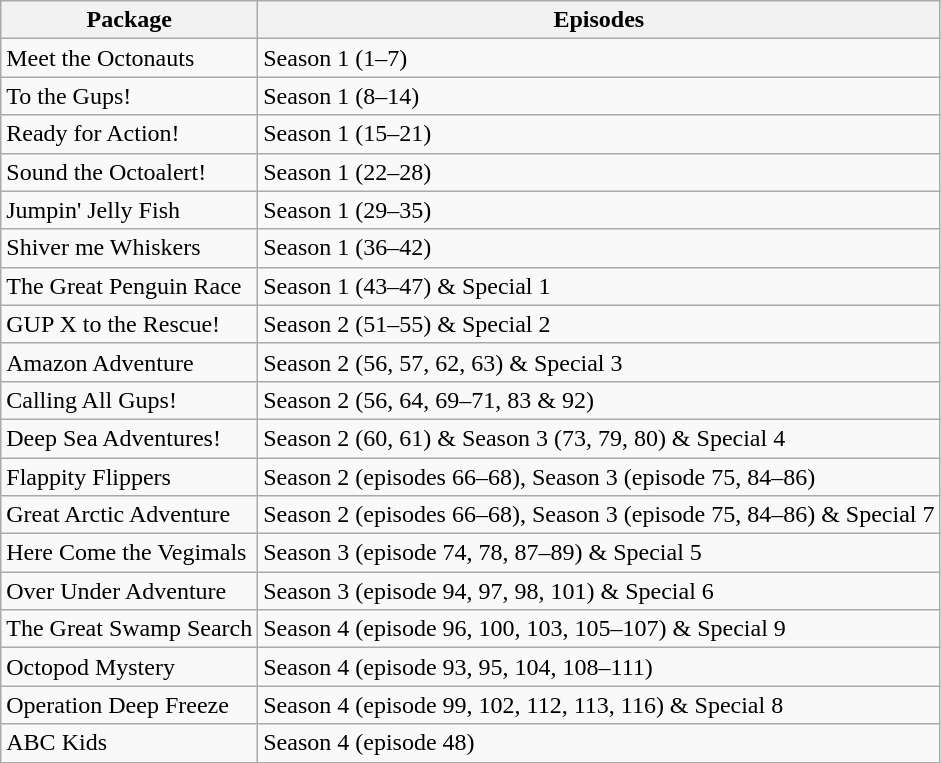<table class="wikitable">
<tr>
<th>Package</th>
<th>Episodes</th>
</tr>
<tr>
<td>Meet the Octonauts</td>
<td>Season 1 (1–7)</td>
</tr>
<tr>
<td>To the Gups!</td>
<td>Season 1 (8–14)</td>
</tr>
<tr>
<td>Ready for Action!</td>
<td>Season 1 (15–21)</td>
</tr>
<tr>
<td>Sound the Octoalert!</td>
<td>Season 1 (22–28)</td>
</tr>
<tr>
<td>Jumpin' Jelly Fish</td>
<td>Season 1 (29–35)</td>
</tr>
<tr>
<td>Shiver me Whiskers</td>
<td>Season 1 (36–42)</td>
</tr>
<tr>
<td>The Great Penguin Race</td>
<td>Season 1 (43–47) & Special 1</td>
</tr>
<tr>
<td>GUP X to the Rescue!</td>
<td>Season 2 (51–55) & Special 2</td>
</tr>
<tr>
<td>Amazon Adventure</td>
<td>Season 2 (56, 57, 62, 63) & Special 3</td>
</tr>
<tr>
<td>Calling All Gups!</td>
<td>Season 2 (56, 64, 69–71, 83 & 92)</td>
</tr>
<tr>
<td>Deep Sea Adventures!</td>
<td>Season 2 (60, 61) & Season 3 (73, 79, 80) & Special 4</td>
</tr>
<tr>
<td>Flappity Flippers</td>
<td>Season 2 (episodes 66–68), Season 3 (episode 75, 84–86)</td>
</tr>
<tr>
<td>Great Arctic Adventure</td>
<td>Season 2 (episodes 66–68), Season 3 (episode 75, 84–86) & Special 7</td>
</tr>
<tr>
<td>Here Come the Vegimals</td>
<td>Season 3 (episode 74, 78, 87–89) & Special 5</td>
</tr>
<tr>
<td>Over Under Adventure</td>
<td>Season 3 (episode 94, 97, 98, 101) & Special 6</td>
</tr>
<tr>
<td>The Great Swamp Search</td>
<td>Season 4 (episode 96, 100, 103, 105–107) & Special 9</td>
</tr>
<tr>
<td>Octopod Mystery</td>
<td>Season 4 (episode 93, 95, 104, 108–111)</td>
</tr>
<tr>
<td>Operation Deep Freeze</td>
<td>Season 4 (episode 99, 102, 112, 113, 116) & Special 8</td>
</tr>
<tr>
<td>ABC Kids</td>
<td>Season 4 (episode 48)</td>
</tr>
</table>
